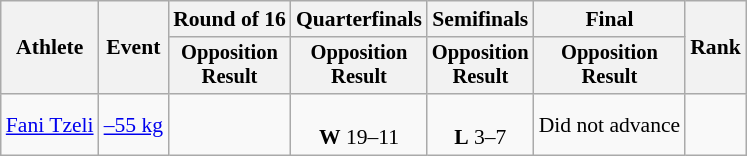<table class="wikitable" style="font-size:90%;">
<tr>
<th rowspan=2>Athlete</th>
<th rowspan=2>Event</th>
<th>Round of 16</th>
<th>Quarterfinals</th>
<th>Semifinals</th>
<th>Final</th>
<th rowspan=2>Rank</th>
</tr>
<tr style="font-size:95%">
<th>Opposition<br>Result</th>
<th>Opposition<br>Result</th>
<th>Opposition<br>Result</th>
<th>Opposition<br>Result</th>
</tr>
<tr align=center>
<td align=left><a href='#'>Fani Tzeli</a></td>
<td align=left><a href='#'>–55 kg</a></td>
<td></td>
<td><br><strong>W</strong> 19–11</td>
<td><br><strong>L</strong> 3–7</td>
<td>Did not advance</td>
<td></td>
</tr>
</table>
